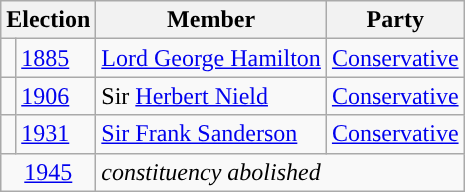<table class="wikitable">
<tr>
<th colspan="2">Election</th>
<th>Member</th>
<th>Party</th>
</tr>
<tr>
<td style="color:inherit;background-color: "></td>
<td><a href='#'>1885</a></td>
<td><a href='#'>Lord George Hamilton</a></td>
<td><a href='#'>Conservative</a></td>
</tr>
<tr>
<td style="color:inherit;background-color: "></td>
<td><a href='#'>1906</a></td>
<td>Sir <a href='#'>Herbert Nield</a></td>
<td><a href='#'>Conservative</a></td>
</tr>
<tr>
<td style="color:inherit;background-color: "></td>
<td><a href='#'>1931</a></td>
<td><a href='#'>Sir Frank Sanderson</a></td>
<td><a href='#'>Conservative</a></td>
</tr>
<tr>
<td colspan="2" align="center"><a href='#'>1945</a></td>
<td colspan="2"><em>constituency abolished</em></td>
</tr>
</table>
